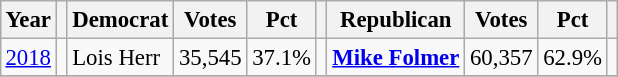<table class="wikitable" style="margin:0.5em ; font-size:95%">
<tr>
<th>Year</th>
<th></th>
<th>Democrat</th>
<th>Votes</th>
<th>Pct</th>
<th></th>
<th>Republican</th>
<th>Votes</th>
<th>Pct</th>
<th></th>
</tr>
<tr>
<td><a href='#'>2018</a></td>
<td></td>
<td>Lois Herr</td>
<td>35,545</td>
<td>37.1%</td>
<td></td>
<td><strong><a href='#'>Mike Folmer</a></strong></td>
<td>60,357</td>
<td>62.9%</td>
<td></td>
</tr>
<tr>
</tr>
</table>
